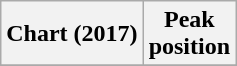<table class="wikitable sortable plainrowheaders" style="text-align:center;">
<tr>
<th>Chart (2017)</th>
<th>Peak<br>position</th>
</tr>
<tr>
</tr>
</table>
